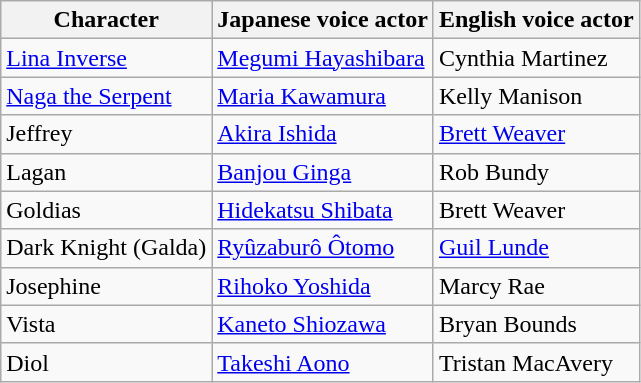<table class="wikitable">
<tr>
<th>Character</th>
<th>Japanese voice actor</th>
<th>English voice actor</th>
</tr>
<tr>
<td><a href='#'>Lina Inverse</a></td>
<td><a href='#'>Megumi Hayashibara</a></td>
<td>Cynthia Martinez</td>
</tr>
<tr>
<td><a href='#'>Naga the Serpent</a></td>
<td><a href='#'>Maria Kawamura</a></td>
<td>Kelly Manison</td>
</tr>
<tr>
<td>Jeffrey</td>
<td><a href='#'>Akira Ishida</a></td>
<td><a href='#'>Brett Weaver</a></td>
</tr>
<tr>
<td>Lagan</td>
<td><a href='#'>Banjou Ginga</a></td>
<td>Rob Bundy</td>
</tr>
<tr>
<td>Goldias</td>
<td><a href='#'>Hidekatsu Shibata</a></td>
<td>Brett Weaver</td>
</tr>
<tr>
<td>Dark Knight (Galda)</td>
<td><a href='#'>Ryûzaburô Ôtomo</a></td>
<td><a href='#'>Guil Lunde</a></td>
</tr>
<tr>
<td>Josephine</td>
<td><a href='#'>Rihoko Yoshida</a></td>
<td>Marcy Rae</td>
</tr>
<tr>
<td>Vista</td>
<td><a href='#'>Kaneto Shiozawa</a></td>
<td>Bryan Bounds</td>
</tr>
<tr>
<td>Diol</td>
<td><a href='#'>Takeshi Aono</a></td>
<td>Tristan MacAvery</td>
</tr>
</table>
